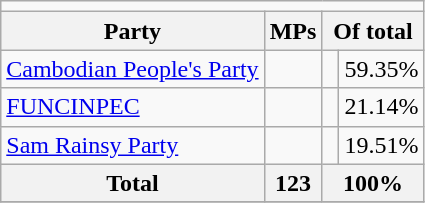<table class=wikitable>
<tr>
<td colspan=9></td>
</tr>
<tr>
<th>Party</th>
<th>MPs</th>
<th colspan=2>Of total</th>
</tr>
<tr>
<td><a href='#'>Cambodian People's Party</a></td>
<td></td>
<td><div><div>  </div></div></td>
<td>59.35%</td>
</tr>
<tr>
<td><a href='#'>FUNCINPEC</a></td>
<td></td>
<td><div><div>  </div></div></td>
<td>21.14%</td>
</tr>
<tr>
<td><a href='#'>Sam Rainsy Party</a></td>
<td></td>
<td><div><div>  </div></div></td>
<td>19.51%</td>
</tr>
<tr>
<th colspan="1"><strong>Total</strong></th>
<th colspan="1"><strong>123</strong></th>
<th colspan="2"><strong>100%</strong></th>
</tr>
<tr>
</tr>
</table>
